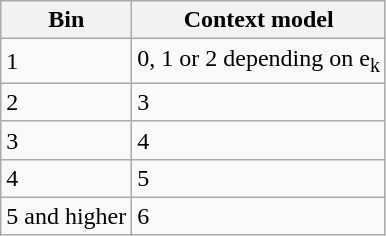<table class="wikitable floatright">
<tr>
<th>Bin</th>
<th>Context model</th>
</tr>
<tr>
<td>1</td>
<td>0, 1 or 2 depending on e<sub>k</sub></td>
</tr>
<tr>
<td>2</td>
<td>3</td>
</tr>
<tr>
<td>3</td>
<td>4</td>
</tr>
<tr>
<td>4</td>
<td>5</td>
</tr>
<tr>
<td>5 and higher</td>
<td>6</td>
</tr>
</table>
